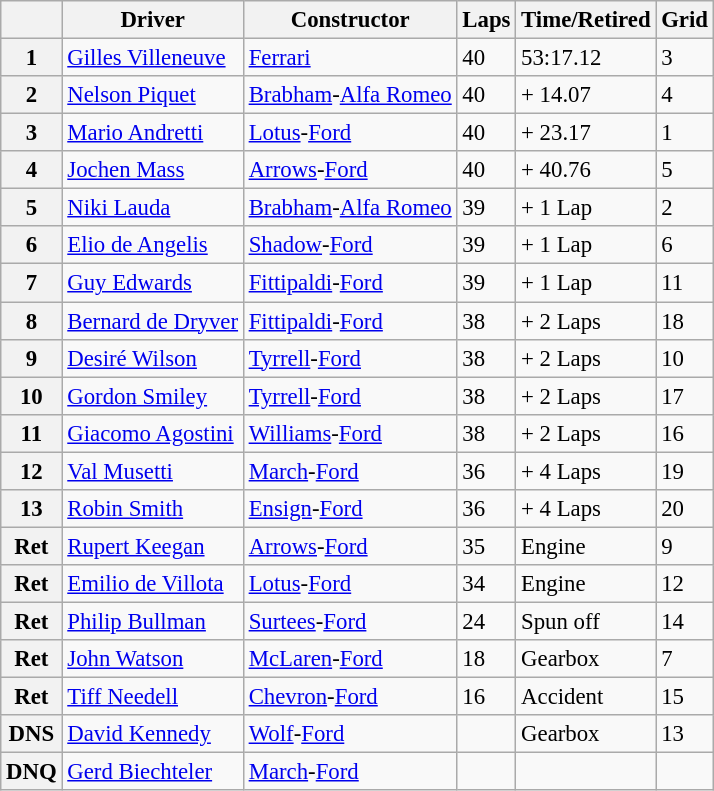<table class="wikitable" style="font-size: 95%;">
<tr>
<th></th>
<th>Driver</th>
<th>Constructor</th>
<th>Laps</th>
<th>Time/Retired</th>
<th>Grid</th>
</tr>
<tr>
<th>1</th>
<td> <a href='#'>Gilles Villeneuve</a></td>
<td><a href='#'>Ferrari</a></td>
<td>40</td>
<td>53:17.12</td>
<td>3</td>
</tr>
<tr>
<th>2</th>
<td> <a href='#'>Nelson Piquet</a></td>
<td><a href='#'>Brabham</a>-<a href='#'>Alfa Romeo</a></td>
<td>40</td>
<td>+ 14.07</td>
<td>4</td>
</tr>
<tr>
<th>3</th>
<td> <a href='#'>Mario Andretti</a></td>
<td><a href='#'>Lotus</a>-<a href='#'>Ford</a></td>
<td>40</td>
<td>+ 23.17</td>
<td>1</td>
</tr>
<tr>
<th>4</th>
<td> <a href='#'>Jochen Mass</a></td>
<td><a href='#'>Arrows</a>-<a href='#'>Ford</a></td>
<td>40</td>
<td>+ 40.76</td>
<td>5</td>
</tr>
<tr>
<th>5</th>
<td> <a href='#'>Niki Lauda</a></td>
<td><a href='#'>Brabham</a>-<a href='#'>Alfa Romeo</a></td>
<td>39</td>
<td>+ 1 Lap</td>
<td>2</td>
</tr>
<tr>
<th>6</th>
<td> <a href='#'>Elio de Angelis</a></td>
<td><a href='#'>Shadow</a>-<a href='#'>Ford</a></td>
<td>39</td>
<td>+ 1 Lap</td>
<td>6</td>
</tr>
<tr>
<th>7</th>
<td> <a href='#'>Guy Edwards</a></td>
<td><a href='#'>Fittipaldi</a>-<a href='#'>Ford</a></td>
<td>39</td>
<td>+ 1 Lap</td>
<td>11</td>
</tr>
<tr>
<th>8</th>
<td> <a href='#'>Bernard de Dryver</a></td>
<td><a href='#'>Fittipaldi</a>-<a href='#'>Ford</a></td>
<td>38</td>
<td>+ 2 Laps</td>
<td>18</td>
</tr>
<tr>
<th>9</th>
<td> <a href='#'>Desiré Wilson</a></td>
<td><a href='#'>Tyrrell</a>-<a href='#'>Ford</a></td>
<td>38</td>
<td>+ 2 Laps</td>
<td>10</td>
</tr>
<tr>
<th>10</th>
<td> <a href='#'>Gordon Smiley</a></td>
<td><a href='#'>Tyrrell</a>-<a href='#'>Ford</a></td>
<td>38</td>
<td>+ 2 Laps</td>
<td>17</td>
</tr>
<tr>
<th>11</th>
<td> <a href='#'>Giacomo Agostini</a></td>
<td><a href='#'>Williams</a>-<a href='#'>Ford</a></td>
<td>38</td>
<td>+ 2 Laps</td>
<td>16</td>
</tr>
<tr>
<th>12</th>
<td> <a href='#'>Val Musetti</a></td>
<td><a href='#'>March</a>-<a href='#'>Ford</a></td>
<td>36</td>
<td>+ 4 Laps</td>
<td>19</td>
</tr>
<tr>
<th>13</th>
<td> <a href='#'>Robin Smith</a></td>
<td><a href='#'>Ensign</a>-<a href='#'>Ford</a></td>
<td>36</td>
<td>+ 4 Laps</td>
<td>20</td>
</tr>
<tr>
<th>Ret</th>
<td> <a href='#'>Rupert Keegan</a></td>
<td><a href='#'>Arrows</a>-<a href='#'>Ford</a></td>
<td>35</td>
<td>Engine</td>
<td>9</td>
</tr>
<tr>
<th>Ret</th>
<td> <a href='#'>Emilio de Villota</a></td>
<td><a href='#'>Lotus</a>-<a href='#'>Ford</a></td>
<td>34</td>
<td>Engine</td>
<td>12</td>
</tr>
<tr>
<th>Ret</th>
<td> <a href='#'>Philip Bullman</a></td>
<td><a href='#'>Surtees</a>-<a href='#'>Ford</a></td>
<td>24</td>
<td>Spun off</td>
<td>14</td>
</tr>
<tr>
<th>Ret</th>
<td> <a href='#'>John Watson</a></td>
<td><a href='#'>McLaren</a>-<a href='#'>Ford</a></td>
<td>18</td>
<td>Gearbox</td>
<td>7</td>
</tr>
<tr>
<th>Ret</th>
<td> <a href='#'>Tiff Needell</a></td>
<td><a href='#'>Chevron</a>-<a href='#'>Ford</a></td>
<td>16</td>
<td>Accident</td>
<td>15</td>
</tr>
<tr>
<th>DNS</th>
<td> <a href='#'>David Kennedy</a></td>
<td><a href='#'>Wolf</a>-<a href='#'>Ford</a></td>
<td></td>
<td>Gearbox</td>
<td>13</td>
</tr>
<tr>
<th>DNQ</th>
<td> <a href='#'>Gerd Biechteler</a></td>
<td><a href='#'>March</a>-<a href='#'>Ford</a></td>
<td></td>
<td></td>
<td></td>
</tr>
</table>
